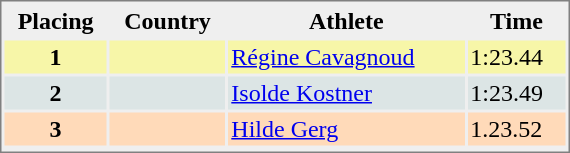<table style="border-style:solid;border-width:1px;border-color:#808080;background-color:#EFEFEF" cellspacing="2" cellpadding="2" width="380px">
<tr bgcolor="#EFEFEF">
<th>Placing</th>
<th>Country</th>
<th>Athlete</th>
<th>Time</th>
</tr>
<tr align="center" valign="top" bgcolor="#F7F6A8">
<th>1</th>
<td></td>
<td align="left"><a href='#'>Régine Cavagnoud</a></td>
<td align="left">1:23.44</td>
</tr>
<tr align="center" valign="top" bgcolor="#DCE5E5">
<th>2</th>
<td></td>
<td align="left"><a href='#'>Isolde Kostner</a></td>
<td align="left">1:23.49</td>
</tr>
<tr align="center" valign="top" bgcolor="#FFDAB9">
<th>3</th>
<td></td>
<td align="left"><a href='#'>Hilde Gerg</a></td>
<td align="left">1.23.52</td>
</tr>
<tr align="center" valign="top" bgcolor="#FFFFFF">
</tr>
</table>
